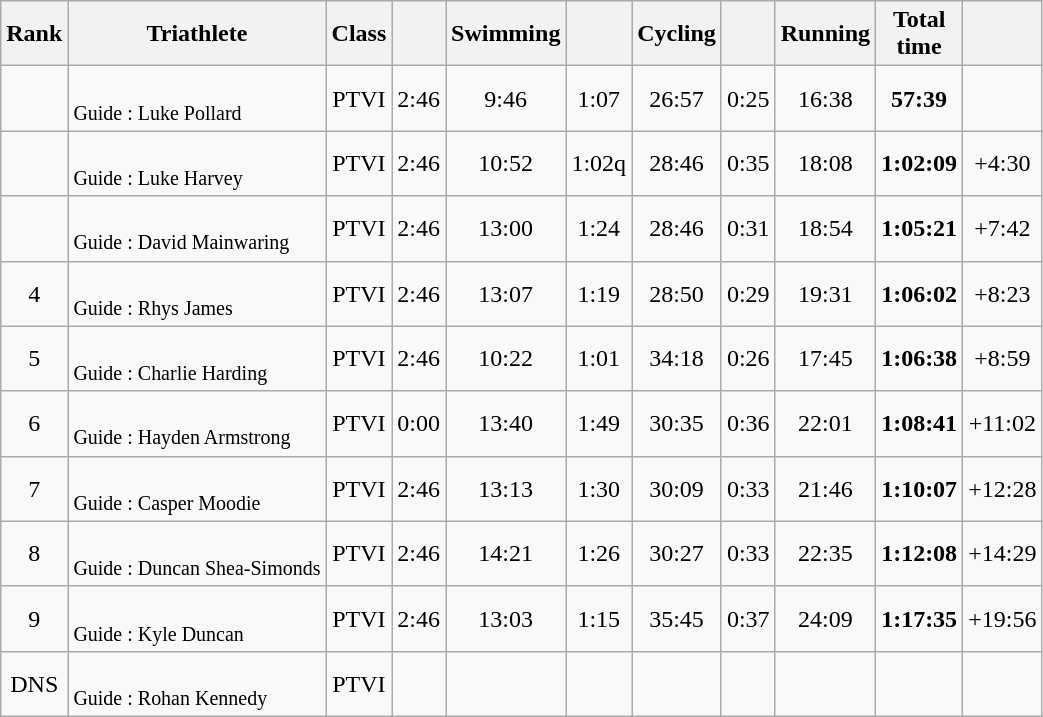<table class="wikitable sortable" style="text-align:center">
<tr>
<th>Rank</th>
<th>Triathlete</th>
<th>Class</th>
<th></th>
<th>Swimming</th>
<th></th>
<th>Cycling</th>
<th></th>
<th>Running</th>
<th>Total<br>time</th>
<th></th>
</tr>
<tr>
<td></td>
<td align=left><br><small>Guide : Luke Pollard</small></td>
<td>PTVI</td>
<td>2:46</td>
<td>9:46</td>
<td>1:07</td>
<td>26:57</td>
<td>0:25</td>
<td>16:38</td>
<td><strong>57:39</strong></td>
<td></td>
</tr>
<tr>
<td></td>
<td align=left><br><small>Guide : Luke Harvey</small></td>
<td>PTVI</td>
<td>2:46</td>
<td>10:52</td>
<td>1:02q</td>
<td>28:46</td>
<td>0:35</td>
<td>18:08</td>
<td><strong>1:02:09</strong></td>
<td>+4:30</td>
</tr>
<tr>
<td></td>
<td align=left><br><small>Guide : David Mainwaring</small></td>
<td>PTVI</td>
<td>2:46</td>
<td>13:00</td>
<td>1:24</td>
<td>28:46</td>
<td>0:31</td>
<td>18:54</td>
<td><strong>1:05:21</strong></td>
<td>+7:42</td>
</tr>
<tr>
<td>4</td>
<td align=left><br><small>Guide : Rhys James</small></td>
<td>PTVI</td>
<td>2:46</td>
<td>13:07</td>
<td>1:19</td>
<td>28:50</td>
<td>0:29</td>
<td>19:31</td>
<td><strong>1:06:02</strong></td>
<td>+8:23</td>
</tr>
<tr>
<td>5</td>
<td align=left><br><small>Guide : Charlie Harding</small></td>
<td>PTVI</td>
<td>2:46</td>
<td>10:22</td>
<td>1:01</td>
<td>34:18</td>
<td>0:26</td>
<td>17:45</td>
<td><strong>1:06:38</strong></td>
<td>+8:59</td>
</tr>
<tr>
<td>6</td>
<td align=left><br><small>Guide : Hayden Armstrong</small></td>
<td>PTVI</td>
<td>0:00</td>
<td>13:40</td>
<td>1:49</td>
<td>30:35</td>
<td>0:36</td>
<td>22:01</td>
<td><strong>1:08:41</strong></td>
<td>+11:02</td>
</tr>
<tr>
<td>7</td>
<td align=left><br><small>Guide : Casper Moodie</small></td>
<td>PTVI</td>
<td>2:46</td>
<td>13:13</td>
<td>1:30</td>
<td>30:09</td>
<td>0:33</td>
<td>21:46</td>
<td><strong>1:10:07</strong></td>
<td>+12:28</td>
</tr>
<tr>
<td>8</td>
<td align=left><br><small>Guide : Duncan Shea-Simonds</small></td>
<td>PTVI</td>
<td>2:46</td>
<td>14:21</td>
<td>1:26</td>
<td>30:27</td>
<td>0:33</td>
<td>22:35</td>
<td><strong>1:12:08</strong></td>
<td>+14:29</td>
</tr>
<tr>
<td>9</td>
<td align=left><br><small>Guide : Kyle Duncan</small></td>
<td>PTVI</td>
<td>2:46</td>
<td>13:03</td>
<td>1:15</td>
<td>35:45</td>
<td>0:37</td>
<td>24:09</td>
<td><strong>1:17:35</strong></td>
<td>+19:56</td>
</tr>
<tr>
<td>DNS</td>
<td align=left><br><small>Guide : Rohan Kennedy</small></td>
<td>PTVI</td>
<td></td>
<td></td>
<td></td>
<td></td>
<td></td>
<td></td>
<td></td>
<td></td>
</tr>
</table>
